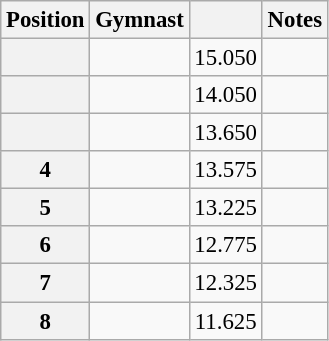<table class="wikitable sortable" style="text-align:center; font-size:95%">
<tr>
<th scope=col>Position</th>
<th scope=col>Gymnast</th>
<th scope=col></th>
<th scope=col>Notes</th>
</tr>
<tr>
<th scope=row></th>
<td align=left></td>
<td>15.050</td>
<td></td>
</tr>
<tr>
<th scope=row></th>
<td align=left></td>
<td>14.050</td>
<td></td>
</tr>
<tr>
<th scope=row></th>
<td align=left></td>
<td>13.650</td>
<td></td>
</tr>
<tr>
<th scope=row>4</th>
<td align=left></td>
<td>13.575</td>
<td></td>
</tr>
<tr>
<th scope=row>5</th>
<td align=left></td>
<td>13.225</td>
<td></td>
</tr>
<tr>
<th scope=row>6</th>
<td align=left></td>
<td>12.775</td>
<td></td>
</tr>
<tr>
<th scope=row>7</th>
<td align=left></td>
<td>12.325</td>
<td></td>
</tr>
<tr>
<th scope=row>8</th>
<td align=left></td>
<td>11.625</td>
<td></td>
</tr>
</table>
